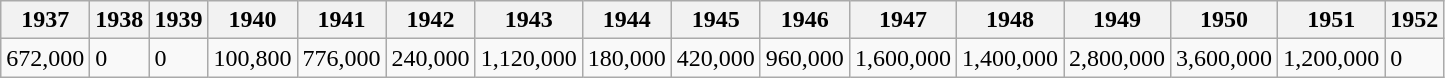<table class="wikitable mw-collapsible">
<tr>
<th>1937</th>
<th>1938</th>
<th>1939</th>
<th>1940</th>
<th>1941</th>
<th>1942</th>
<th>1943</th>
<th>1944</th>
<th>1945</th>
<th>1946</th>
<th>1947</th>
<th>1948</th>
<th>1949</th>
<th>1950</th>
<th>1951</th>
<th>1952</th>
</tr>
<tr>
<td>672,000</td>
<td>0</td>
<td>0</td>
<td>100,800</td>
<td>776,000</td>
<td>240,000</td>
<td>1,120,000</td>
<td>180,000</td>
<td>420,000</td>
<td>960,000</td>
<td>1,600,000</td>
<td>1,400,000</td>
<td>2,800,000</td>
<td>3,600,000</td>
<td>1,200,000</td>
<td>0</td>
</tr>
</table>
